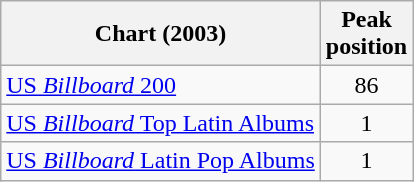<table class="wikitable">
<tr>
<th align="left">Chart (2003)</th>
<th align="left">Peak<br>position</th>
</tr>
<tr>
<td align="left"><a href='#'>US <em>Billboard</em> 200</a></td>
<td align="center">86</td>
</tr>
<tr>
<td align="left"><a href='#'>US <em>Billboard</em> Top Latin Albums</a></td>
<td align="center">1</td>
</tr>
<tr>
<td align="left"><a href='#'>US <em>Billboard</em> Latin Pop Albums</a></td>
<td align="center">1</td>
</tr>
</table>
